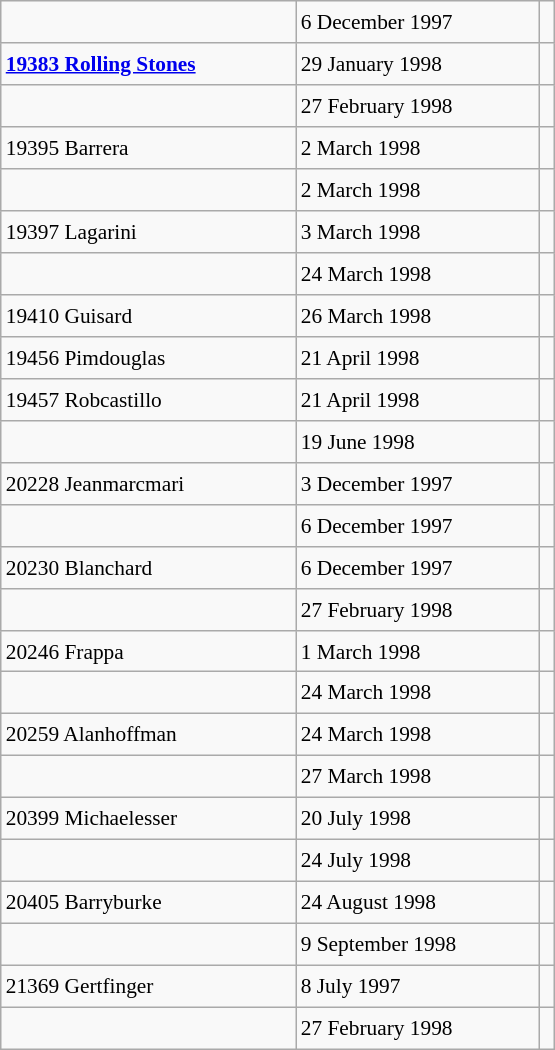<table class="wikitable" style="font-size: 89%; float: left; width: 26em; margin-right: 1em; height: 700px">
<tr>
<td></td>
<td>6 December 1997</td>
<td></td>
</tr>
<tr>
<td><strong><a href='#'>19383 Rolling Stones</a></strong></td>
<td>29 January 1998</td>
<td></td>
</tr>
<tr>
<td></td>
<td>27 February 1998</td>
<td></td>
</tr>
<tr>
<td>19395 Barrera</td>
<td>2 March 1998</td>
<td></td>
</tr>
<tr>
<td></td>
<td>2 March 1998</td>
<td></td>
</tr>
<tr>
<td>19397 Lagarini</td>
<td>3 March 1998</td>
<td></td>
</tr>
<tr>
<td></td>
<td>24 March 1998</td>
<td></td>
</tr>
<tr>
<td>19410 Guisard</td>
<td>26 March 1998</td>
<td></td>
</tr>
<tr>
<td>19456 Pimdouglas</td>
<td>21 April 1998</td>
<td></td>
</tr>
<tr>
<td>19457 Robcastillo</td>
<td>21 April 1998</td>
<td></td>
</tr>
<tr>
<td></td>
<td>19 June 1998</td>
<td></td>
</tr>
<tr>
<td>20228 Jeanmarcmari</td>
<td>3 December 1997</td>
<td></td>
</tr>
<tr>
<td></td>
<td>6 December 1997</td>
<td></td>
</tr>
<tr>
<td>20230 Blanchard</td>
<td>6 December 1997</td>
<td></td>
</tr>
<tr>
<td></td>
<td>27 February 1998</td>
<td></td>
</tr>
<tr>
<td>20246 Frappa</td>
<td>1 March 1998</td>
<td></td>
</tr>
<tr>
<td></td>
<td>24 March 1998</td>
<td></td>
</tr>
<tr>
<td>20259 Alanhoffman</td>
<td>24 March 1998</td>
<td></td>
</tr>
<tr>
<td></td>
<td>27 March 1998</td>
<td></td>
</tr>
<tr>
<td>20399 Michaelesser</td>
<td>20 July 1998</td>
<td></td>
</tr>
<tr>
<td></td>
<td>24 July 1998</td>
<td></td>
</tr>
<tr>
<td>20405 Barryburke</td>
<td>24 August 1998</td>
<td></td>
</tr>
<tr>
<td></td>
<td>9 September 1998</td>
<td></td>
</tr>
<tr>
<td>21369 Gertfinger</td>
<td>8 July 1997</td>
<td></td>
</tr>
<tr>
<td></td>
<td>27 February 1998</td>
<td></td>
</tr>
</table>
